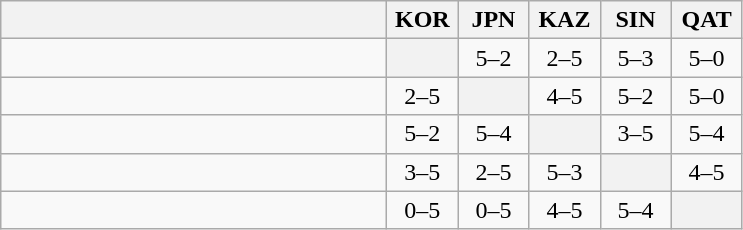<table class="wikitable" style="text-align:center">
<tr>
<th width="250"> </th>
<th width="40">KOR</th>
<th width="40">JPN</th>
<th width="40">KAZ</th>
<th width="40">SIN</th>
<th width="40">QAT</th>
</tr>
<tr>
<td align=left></td>
<th></th>
<td>5–2</td>
<td>2–5</td>
<td>5–3</td>
<td>5–0</td>
</tr>
<tr>
<td align=left></td>
<td>2–5</td>
<th></th>
<td>4–5</td>
<td>5–2</td>
<td>5–0</td>
</tr>
<tr>
<td align=left></td>
<td>5–2</td>
<td>5–4</td>
<th></th>
<td>3–5</td>
<td>5–4</td>
</tr>
<tr>
<td align=left></td>
<td>3–5</td>
<td>2–5</td>
<td>5–3</td>
<th></th>
<td>4–5</td>
</tr>
<tr>
<td align=left></td>
<td>0–5</td>
<td>0–5</td>
<td>4–5</td>
<td>5–4</td>
<th></th>
</tr>
</table>
